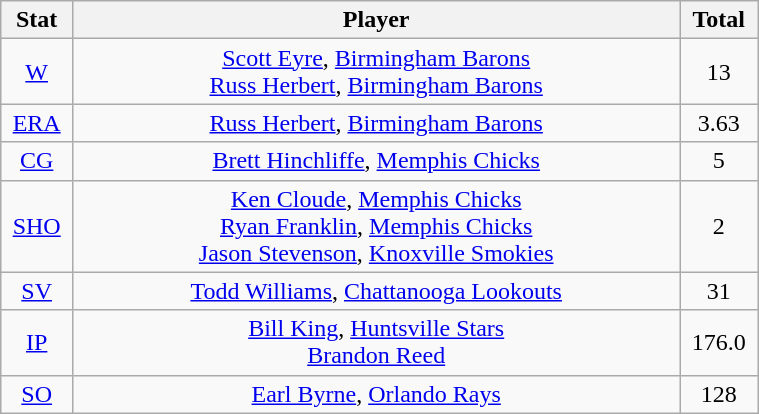<table class="wikitable" width="40%" style="text-align:center;">
<tr>
<th width="5%">Stat</th>
<th width="60%">Player</th>
<th width="5%">Total</th>
</tr>
<tr>
<td><a href='#'>W</a></td>
<td><a href='#'>Scott Eyre</a>, <a href='#'>Birmingham Barons</a> <br> <a href='#'>Russ Herbert</a>, <a href='#'>Birmingham Barons</a></td>
<td>13</td>
</tr>
<tr>
<td><a href='#'>ERA</a></td>
<td><a href='#'>Russ Herbert</a>, <a href='#'>Birmingham Barons</a></td>
<td>3.63</td>
</tr>
<tr>
<td><a href='#'>CG</a></td>
<td><a href='#'>Brett Hinchliffe</a>, <a href='#'>Memphis Chicks</a></td>
<td>5</td>
</tr>
<tr>
<td><a href='#'>SHO</a></td>
<td><a href='#'>Ken Cloude</a>, <a href='#'>Memphis Chicks</a> <br> <a href='#'>Ryan Franklin</a>, <a href='#'>Memphis Chicks</a> <br> <a href='#'>Jason Stevenson</a>, <a href='#'>Knoxville Smokies</a></td>
<td>2</td>
</tr>
<tr>
<td><a href='#'>SV</a></td>
<td><a href='#'>Todd Williams</a>, <a href='#'>Chattanooga Lookouts</a></td>
<td>31</td>
</tr>
<tr>
<td><a href='#'>IP</a></td>
<td><a href='#'>Bill King</a>, <a href='#'>Huntsville Stars</a> <br> <a href='#'>Brandon Reed</a></td>
<td>176.0</td>
</tr>
<tr>
<td><a href='#'>SO</a></td>
<td><a href='#'>Earl Byrne</a>, <a href='#'>Orlando Rays</a></td>
<td>128</td>
</tr>
</table>
